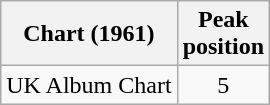<table class="wikitable" align=center>
<tr>
<th>Chart (1961)</th>
<th>Peak<br>position</th>
</tr>
<tr>
<td>UK Album Chart</td>
<td align=center>5</td>
</tr>
</table>
